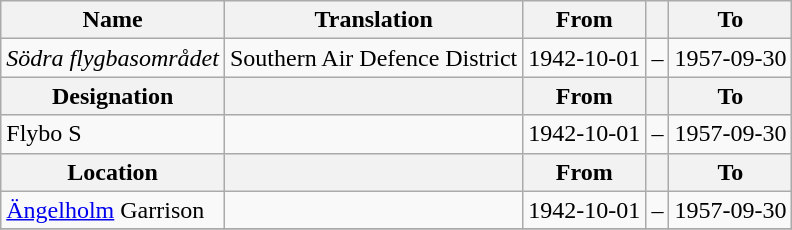<table class="wikitable">
<tr>
<th style="font-weight:bold;">Name</th>
<th style="font-weight:bold;">Translation</th>
<th style="text-align: center; font-weight:bold;">From</th>
<th></th>
<th style="text-align: center; font-weight:bold;">To</th>
</tr>
<tr>
<td style="font-style:italic;">Södra flygbasområdet</td>
<td>Southern Air Defence District</td>
<td>1942-10-01</td>
<td>–</td>
<td>1957-09-30</td>
</tr>
<tr>
<th style="font-weight:bold;">Designation</th>
<th style="font-weight:bold;"></th>
<th style="text-align: center; font-weight:bold;">From</th>
<th></th>
<th style="text-align: center; font-weight:bold;">To</th>
</tr>
<tr>
<td>Flybo S</td>
<td></td>
<td style="text-align: center;">1942-10-01</td>
<td style="text-align: center;">–</td>
<td style="text-align: center;">1957-09-30</td>
</tr>
<tr>
<th style="font-weight:bold;">Location</th>
<th style="font-weight:bold;"></th>
<th style="text-align: center; font-weight:bold;">From</th>
<th></th>
<th style="text-align: center; font-weight:bold;">To</th>
</tr>
<tr>
<td><a href='#'>Ängelholm</a> Garrison</td>
<td></td>
<td style="text-align: center;">1942-10-01</td>
<td style="text-align: center;">–</td>
<td style="text-align: center;">1957-09-30</td>
</tr>
<tr>
</tr>
</table>
